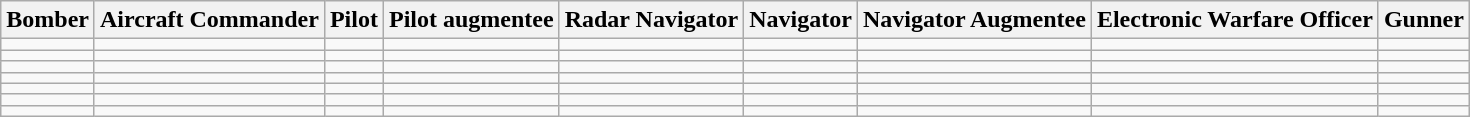<table class="wikitable" style="text-align:left;">
<tr>
<th>Bomber</th>
<th>Aircraft Commander</th>
<th>Pilot<br></th>
<th>Pilot augmentee<br></th>
<th>Radar Navigator<br></th>
<th>Navigator<br></th>
<th>Navigator Augmentee<br></th>
<th>Electronic Warfare Officer<br></th>
<th>Gunner<br></th>
</tr>
<tr>
<td></td>
<td></td>
<td></td>
<td></td>
<td></td>
<td></td>
<td></td>
<td></td>
<td></td>
</tr>
<tr>
<td></td>
<td></td>
<td></td>
<td></td>
<td></td>
<td></td>
<td></td>
<td></td>
<td></td>
</tr>
<tr>
<td></td>
<td></td>
<td></td>
<td></td>
<td></td>
<td></td>
<td></td>
<td></td>
<td></td>
</tr>
<tr>
<td></td>
<td></td>
<td></td>
<td></td>
<td></td>
<td></td>
<td></td>
<td></td>
<td></td>
</tr>
<tr>
<td></td>
<td></td>
<td></td>
<td></td>
<td></td>
<td></td>
<td></td>
<td></td>
<td></td>
</tr>
<tr>
<td></td>
<td></td>
<td></td>
<td></td>
<td></td>
<td></td>
<td></td>
<td></td>
<td></td>
</tr>
<tr>
<td></td>
<td></td>
<td></td>
<td></td>
<td></td>
<td></td>
<td></td>
<td></td>
<td></td>
</tr>
</table>
